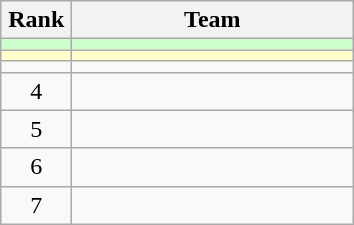<table class="wikitable" style="text-align: center;">
<tr>
<th width=40>Rank</th>
<th width=180>Team</th>
</tr>
<tr bgcolor=#ccffcc align=center>
<td></td>
<td style="text-align:left;"></td>
</tr>
<tr bgcolor=#ffffcc align=center>
<td></td>
<td style="text-align:left;"></td>
</tr>
<tr align=center>
<td></td>
<td style="text-align:left;"></td>
</tr>
<tr align=center>
<td>4</td>
<td style="text-align:left;"></td>
</tr>
<tr align=center>
<td>5</td>
<td style="text-align:left;"></td>
</tr>
<tr align=center>
<td>6</td>
<td style="text-align:left;"></td>
</tr>
<tr align=center>
<td>7</td>
<td style="text-align:left;"></td>
</tr>
</table>
